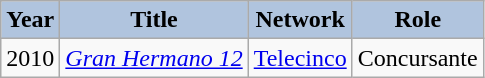<table class="wikitable">
<tr>
<th style="background:#B0C4DE;">Year</th>
<th style="background:#B0C4DE;">Title</th>
<th style="background:#B0C4DE;">Network</th>
<th style="background:#B0C4DE;">Role</th>
</tr>
<tr>
<td>2010</td>
<td><em><a href='#'>Gran Hermano 12</a></em></td>
<td><a href='#'>Telecinco</a></td>
<td>Concursante</td>
</tr>
</table>
